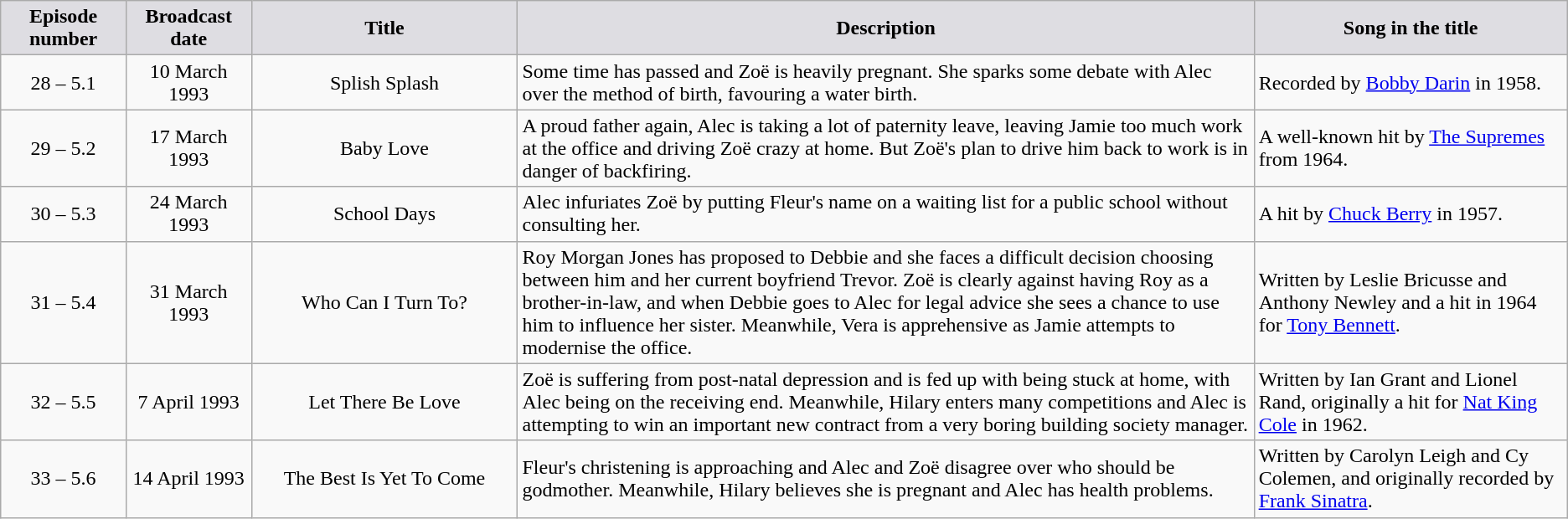<table class="wikitable" border="1">
<tr>
<th style="background-color: #DEDDE2" width=8%>Episode number</th>
<th style="background-color: #DEDDE2" width=8%>Broadcast date</th>
<th style="background-color: #DEDDE2" width=17%>Title</th>
<th style="background-color: #DEDDE2" width=47%>Description</th>
<th style="background-color: #DEDDE2" width=20%>Song in the title</th>
</tr>
<tr>
<td align=center>28 – 5.1</td>
<td align=center>10 March 1993</td>
<td align=center>Splish Splash</td>
<td>Some time has passed and Zoë is heavily pregnant. She sparks some debate with Alec over the method of birth, favouring a water birth.</td>
<td>Recorded by <a href='#'>Bobby Darin</a> in 1958.</td>
</tr>
<tr>
<td align=center>29 – 5.2</td>
<td align=center>17 March 1993</td>
<td align=center>Baby Love</td>
<td>A proud father again, Alec is taking a lot of paternity leave, leaving Jamie too much work at the office and driving Zoë crazy at home. But Zoë's plan to drive him back to work is in danger of backfiring.</td>
<td>A well-known hit by <a href='#'>The Supremes</a> from 1964.</td>
</tr>
<tr>
<td align=center>30 – 5.3</td>
<td align=center>24 March 1993</td>
<td align=center>School Days</td>
<td>Alec infuriates Zoë by putting Fleur's name on a waiting list for a public school without consulting her.</td>
<td>A hit by <a href='#'>Chuck Berry</a> in 1957.</td>
</tr>
<tr>
<td align=center>31 – 5.4</td>
<td align=center>31 March 1993</td>
<td align=center>Who Can I Turn To?</td>
<td>Roy Morgan Jones has proposed to Debbie and she faces a difficult decision choosing between him and her current boyfriend Trevor. Zoë is clearly against having Roy as a brother-in-law, and when Debbie goes to Alec for legal advice she sees a chance to use him to influence her sister. Meanwhile, Vera is apprehensive as Jamie attempts to modernise the office.</td>
<td>Written by Leslie Bricusse and Anthony Newley and a hit in 1964 for <a href='#'>Tony Bennett</a>.</td>
</tr>
<tr>
<td align=center>32 – 5.5</td>
<td align=center>7 April 1993</td>
<td align=center>Let There Be Love</td>
<td>Zoë is suffering from post-natal depression and is fed up with being stuck at home, with Alec being on the receiving end. Meanwhile, Hilary enters many competitions and Alec is attempting to win an important new contract from a very boring building society manager.</td>
<td>Written by Ian Grant and Lionel Rand, originally a hit for <a href='#'>Nat King Cole</a> in 1962.</td>
</tr>
<tr>
<td align=center>33 – 5.6</td>
<td align=center>14 April 1993</td>
<td align=center>The Best Is Yet To Come</td>
<td>Fleur's christening is approaching and Alec and Zoë disagree over who should be godmother. Meanwhile, Hilary believes she is pregnant and Alec has health problems.</td>
<td>Written by Carolyn Leigh and Cy Colemen, and originally recorded by <a href='#'>Frank Sinatra</a>.</td>
</tr>
</table>
